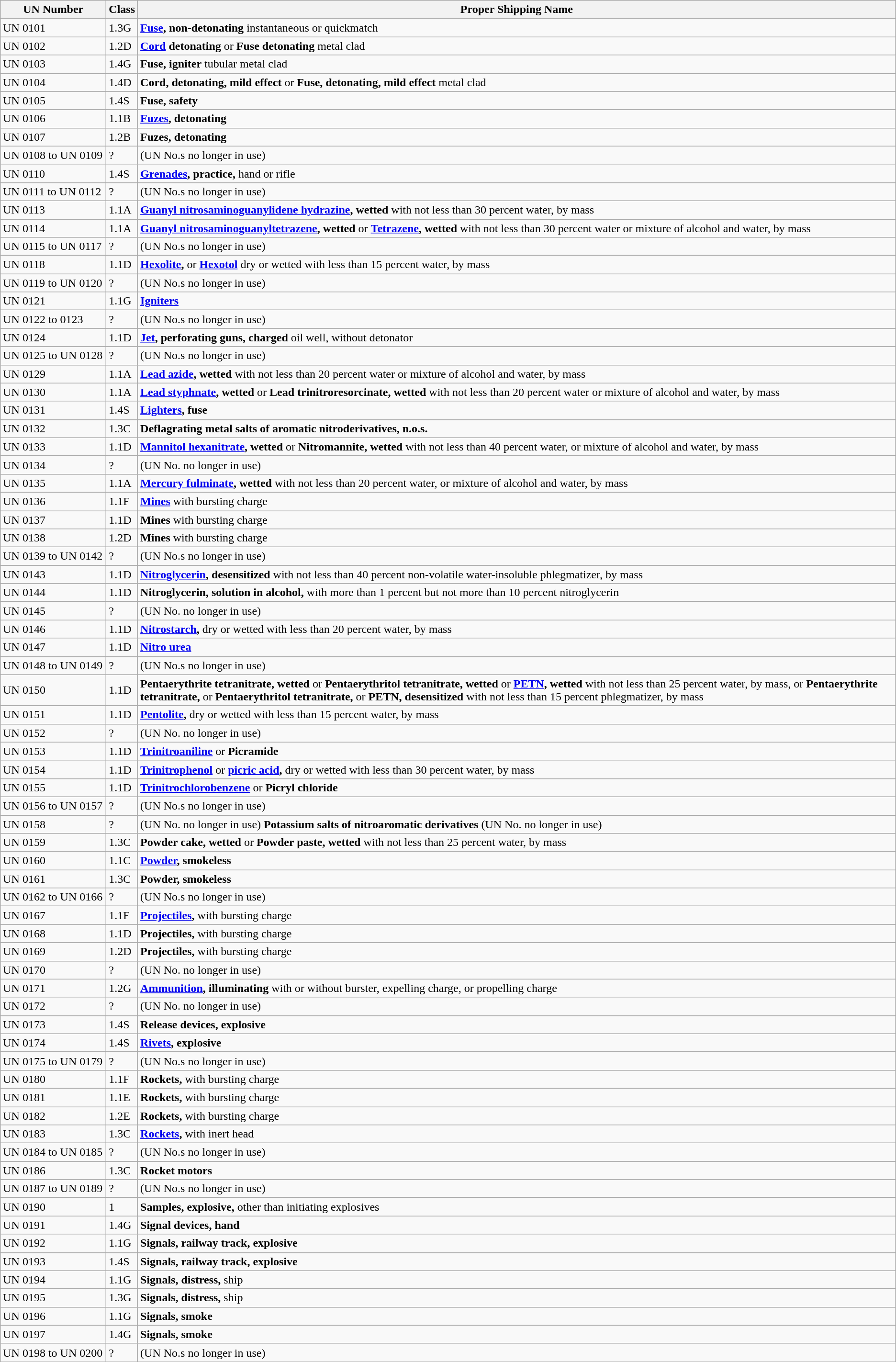<table class="wikitable">
<tr>
<th width="140px">UN Number</th>
<th>Class</th>
<th>Proper Shipping Name</th>
</tr>
<tr>
<td>UN 0101</td>
<td>1.3G</td>
<td><strong><a href='#'>Fuse</a>, non-detonating</strong> instantaneous or quickmatch</td>
</tr>
<tr>
<td>UN 0102</td>
<td>1.2D</td>
<td><strong><a href='#'>Cord</a> detonating</strong> or <strong>Fuse detonating</strong> metal clad</td>
</tr>
<tr>
<td>UN 0103</td>
<td>1.4G</td>
<td><strong>Fuse, igniter</strong> tubular metal clad</td>
</tr>
<tr>
<td>UN 0104</td>
<td>1.4D</td>
<td><strong>Cord, detonating, mild effect</strong> or <strong>Fuse, detonating, mild effect</strong> metal clad</td>
</tr>
<tr>
<td>UN 0105</td>
<td>1.4S</td>
<td><strong>Fuse, safety</strong></td>
</tr>
<tr>
<td>UN 0106</td>
<td>1.1B</td>
<td><strong><a href='#'>Fuzes</a>, detonating</strong></td>
</tr>
<tr>
<td>UN 0107</td>
<td>1.2B</td>
<td><strong>Fuzes, detonating</strong></td>
</tr>
<tr>
<td>UN 0108 to UN 0109</td>
<td>?</td>
<td>(UN No.s no longer in use)</td>
</tr>
<tr>
<td>UN 0110</td>
<td>1.4S</td>
<td><strong><a href='#'>Grenades</a>, practice,</strong> hand or rifle</td>
</tr>
<tr>
<td>UN 0111 to UN 0112</td>
<td>?</td>
<td>(UN No.s no longer in use)</td>
</tr>
<tr>
<td>UN 0113</td>
<td>1.1A</td>
<td><strong><a href='#'>Guanyl nitrosaminoguanylidene hydrazine</a>, wetted</strong> with not less than 30 percent water, by mass</td>
</tr>
<tr>
<td>UN 0114</td>
<td>1.1A</td>
<td><strong><a href='#'>Guanyl nitrosaminoguanyltetrazene</a>, wetted</strong> or <strong><a href='#'>Tetrazene</a>, wetted</strong> with not less than 30 percent water or mixture of alcohol and water, by mass</td>
</tr>
<tr>
<td>UN 0115 to UN 0117</td>
<td>?</td>
<td>(UN No.s no longer in use)</td>
</tr>
<tr>
<td>UN 0118</td>
<td>1.1D</td>
<td><strong><a href='#'>Hexolite</a>,</strong> or <strong><a href='#'>Hexotol</a></strong> dry or wetted with less than 15 percent water, by mass</td>
</tr>
<tr>
<td>UN 0119 to UN 0120</td>
<td>?</td>
<td>(UN No.s no longer in use)</td>
</tr>
<tr>
<td>UN 0121</td>
<td>1.1G</td>
<td><strong><a href='#'>Igniters</a></strong></td>
</tr>
<tr>
<td>UN 0122 to 0123</td>
<td>?</td>
<td>(UN No.s no longer in use)</td>
</tr>
<tr>
<td>UN 0124</td>
<td>1.1D</td>
<td><strong><a href='#'>Jet</a>, perforating guns, charged</strong> oil well, without detonator</td>
</tr>
<tr>
<td>UN 0125 to UN 0128</td>
<td>?</td>
<td>(UN No.s no longer in use)</td>
</tr>
<tr>
<td>UN 0129</td>
<td>1.1A</td>
<td><strong><a href='#'>Lead azide</a>, wetted</strong> with not less than 20 percent water or mixture of alcohol and water, by mass</td>
</tr>
<tr>
<td>UN 0130</td>
<td>1.1A</td>
<td><strong><a href='#'>Lead styphnate</a>, wetted</strong> or <strong>Lead trinitroresorcinate, wetted</strong> with not less than 20 percent water or mixture of alcohol and water, by mass</td>
</tr>
<tr>
<td>UN 0131</td>
<td>1.4S</td>
<td><strong><a href='#'>Lighters</a>, fuse</strong></td>
</tr>
<tr>
<td>UN 0132</td>
<td>1.3C</td>
<td><strong>Deflagrating metal salts of aromatic nitroderivatives, n.o.s.</strong></td>
</tr>
<tr>
<td>UN 0133</td>
<td>1.1D</td>
<td><strong><a href='#'>Mannitol hexanitrate</a>, wetted</strong> or <strong>Nitromannite, wetted</strong> with not less than 40 percent water, or mixture of alcohol and water, by mass</td>
</tr>
<tr>
<td>UN 0134</td>
<td>?</td>
<td>(UN No. no longer in use)</td>
</tr>
<tr>
<td>UN 0135</td>
<td>1.1A</td>
<td><strong><a href='#'>Mercury fulminate</a>, wetted</strong> with not less than 20 percent water, or mixture of alcohol and water, by mass</td>
</tr>
<tr>
<td>UN 0136</td>
<td>1.1F</td>
<td><strong><a href='#'>Mines</a></strong> with bursting charge</td>
</tr>
<tr>
<td>UN 0137</td>
<td>1.1D</td>
<td><strong>Mines</strong> with bursting charge</td>
</tr>
<tr>
<td>UN 0138</td>
<td>1.2D</td>
<td><strong>Mines</strong> with bursting charge</td>
</tr>
<tr>
<td>UN 0139 to UN 0142</td>
<td>?</td>
<td>(UN No.s no longer in use)</td>
</tr>
<tr>
<td>UN 0143</td>
<td>1.1D</td>
<td><strong><a href='#'>Nitroglycerin</a>, desensitized</strong> with not less than 40 percent non-volatile water-insoluble phlegmatizer, by mass</td>
</tr>
<tr>
<td>UN 0144</td>
<td>1.1D</td>
<td><strong>Nitroglycerin, solution in alcohol,</strong> with more than 1 percent but not more than 10 percent nitroglycerin</td>
</tr>
<tr>
<td>UN 0145</td>
<td>?</td>
<td>(UN No. no longer in use)</td>
</tr>
<tr>
<td>UN 0146</td>
<td>1.1D</td>
<td><strong><a href='#'>Nitrostarch</a>,</strong> dry or wetted with less than 20 percent water, by mass</td>
</tr>
<tr>
<td>UN 0147</td>
<td>1.1D</td>
<td><strong><a href='#'>Nitro urea</a></strong></td>
</tr>
<tr>
<td>UN 0148 to UN 0149</td>
<td>?</td>
<td>(UN No.s no longer in use)</td>
</tr>
<tr>
<td>UN 0150</td>
<td>1.1D</td>
<td><strong>Pentaerythrite tetranitrate, wetted</strong> or <strong>Pentaerythritol tetranitrate, wetted</strong> or <strong><a href='#'>PETN</a>, wetted</strong> with not less than 25 percent water, by mass, or <strong>Pentaerythrite tetranitrate,</strong> or <strong>Pentaerythritol tetranitrate,</strong> or <strong>PETN, desensitized</strong> with not less than 15 percent phlegmatizer, by mass</td>
</tr>
<tr>
<td>UN 0151</td>
<td>1.1D</td>
<td><strong><a href='#'>Pentolite</a>,</strong> dry or wetted with less than 15 percent water, by mass</td>
</tr>
<tr>
<td>UN 0152</td>
<td>?</td>
<td>(UN No. no longer in use)</td>
</tr>
<tr>
<td>UN 0153</td>
<td>1.1D</td>
<td><strong><a href='#'>Trinitroaniline</a></strong> or <strong>Picramide</strong></td>
</tr>
<tr>
<td>UN 0154</td>
<td>1.1D</td>
<td><strong><a href='#'>Trinitrophenol</a></strong> or <strong><a href='#'>picric acid</a>,</strong> dry or wetted with less than 30 percent water, by mass</td>
</tr>
<tr>
<td>UN 0155</td>
<td>1.1D</td>
<td><strong><a href='#'>Trinitrochlorobenzene</a></strong> or <strong>Picryl chloride</strong></td>
</tr>
<tr>
<td>UN 0156 to UN 0157</td>
<td>?</td>
<td>(UN No.s no longer in use)</td>
</tr>
<tr>
<td>UN 0158</td>
<td>?</td>
<td>(UN No. no longer in use) <strong>Potassium salts of nitroaromatic derivatives</strong> (UN No. no longer in use)</td>
</tr>
<tr>
<td>UN 0159</td>
<td>1.3C</td>
<td><strong>Powder cake, wetted</strong> or <strong>Powder paste, wetted</strong> with not less than 25 percent water, by mass</td>
</tr>
<tr>
<td>UN 0160</td>
<td>1.1C</td>
<td><strong><a href='#'>Powder</a>, smokeless</strong></td>
</tr>
<tr>
<td>UN 0161</td>
<td>1.3C</td>
<td><strong>Powder, smokeless</strong></td>
</tr>
<tr>
<td>UN 0162 to UN 0166</td>
<td>?</td>
<td>(UN No.s no longer in use)</td>
</tr>
<tr>
<td>UN 0167</td>
<td>1.1F</td>
<td><strong><a href='#'>Projectiles</a>,</strong> with bursting charge</td>
</tr>
<tr>
<td>UN 0168</td>
<td>1.1D</td>
<td><strong>Projectiles,</strong> with bursting charge</td>
</tr>
<tr>
<td>UN 0169</td>
<td>1.2D</td>
<td><strong>Projectiles,</strong> with bursting charge</td>
</tr>
<tr>
<td>UN 0170</td>
<td>?</td>
<td>(UN No. no longer in use)</td>
</tr>
<tr>
<td>UN 0171</td>
<td>1.2G</td>
<td><strong><a href='#'>Ammunition</a>, illuminating</strong> with or without burster, expelling charge, or propelling charge</td>
</tr>
<tr>
<td>UN 0172</td>
<td>?</td>
<td>(UN No. no longer in use)</td>
</tr>
<tr>
<td>UN 0173</td>
<td>1.4S</td>
<td><strong>Release devices, explosive</strong></td>
</tr>
<tr>
<td>UN 0174</td>
<td>1.4S</td>
<td><strong><a href='#'>Rivets</a>, explosive</strong></td>
</tr>
<tr>
<td>UN 0175 to UN 0179</td>
<td>?</td>
<td>(UN No.s no longer in use)</td>
</tr>
<tr>
<td>UN 0180</td>
<td>1.1F</td>
<td><strong>Rockets,</strong> with bursting charge</td>
</tr>
<tr>
<td>UN 0181</td>
<td>1.1E</td>
<td><strong>Rockets,</strong> with bursting charge</td>
</tr>
<tr>
<td>UN 0182</td>
<td>1.2E</td>
<td><strong>Rockets,</strong> with bursting charge</td>
</tr>
<tr>
<td>UN 0183</td>
<td>1.3C</td>
<td><strong><a href='#'>Rockets</a>,</strong> with inert head</td>
</tr>
<tr>
<td>UN 0184 to UN 0185</td>
<td>?</td>
<td>(UN No.s no longer in use)</td>
</tr>
<tr>
<td>UN 0186</td>
<td>1.3C</td>
<td><strong>Rocket motors</strong></td>
</tr>
<tr>
<td>UN 0187 to UN 0189</td>
<td>?</td>
<td>(UN No.s no longer in use)</td>
</tr>
<tr>
<td>UN 0190</td>
<td>1</td>
<td><strong>Samples, explosive,</strong> other than initiating explosives</td>
</tr>
<tr>
<td>UN 0191</td>
<td>1.4G</td>
<td><strong>Signal devices, hand</strong></td>
</tr>
<tr>
<td>UN 0192</td>
<td>1.1G</td>
<td><strong>Signals, railway track, explosive</strong></td>
</tr>
<tr>
<td>UN 0193</td>
<td>1.4S</td>
<td><strong>Signals, railway track, explosive</strong></td>
</tr>
<tr>
<td>UN 0194</td>
<td>1.1G</td>
<td><strong>Signals, distress,</strong> ship</td>
</tr>
<tr>
<td>UN 0195</td>
<td>1.3G</td>
<td><strong>Signals, distress,</strong> ship</td>
</tr>
<tr>
<td>UN 0196</td>
<td>1.1G</td>
<td><strong>Signals, smoke</strong></td>
</tr>
<tr>
<td>UN 0197</td>
<td>1.4G</td>
<td><strong>Signals, smoke</strong></td>
</tr>
<tr>
<td>UN 0198 to UN 0200</td>
<td>?</td>
<td>(UN No.s no longer in use)</td>
</tr>
</table>
